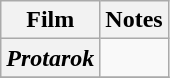<table class="wikitable sortable">
<tr>
<th>Film</th>
<th>Notes</th>
</tr>
<tr>
<th><em>Protarok</em></th>
<td></td>
</tr>
<tr>
</tr>
</table>
